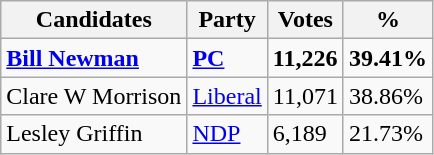<table class="wikitable">
<tr>
<th>Candidates</th>
<th>Party</th>
<th>Votes</th>
<th>%</th>
</tr>
<tr>
<td><a href='#'><strong>Bill Newman</strong></a></td>
<td><a href='#'><strong>PC</strong></a></td>
<td><strong>11,226</strong></td>
<td><strong>39.41%</strong></td>
</tr>
<tr>
<td>Clare W Morrison</td>
<td><a href='#'>Liberal</a></td>
<td>11,071</td>
<td>38.86%</td>
</tr>
<tr>
<td>Lesley Griffin</td>
<td><a href='#'>NDP</a></td>
<td>6,189</td>
<td>21.73%</td>
</tr>
</table>
